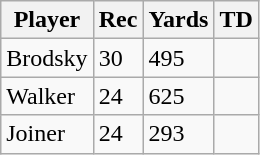<table class="wikitable">
<tr>
<th>Player</th>
<th>Rec</th>
<th>Yards</th>
<th>TD</th>
</tr>
<tr>
<td>Brodsky</td>
<td>30</td>
<td>495</td>
<td></td>
</tr>
<tr>
<td>Walker</td>
<td>24</td>
<td>625</td>
<td></td>
</tr>
<tr>
<td>Joiner</td>
<td>24</td>
<td>293</td>
<td></td>
</tr>
</table>
